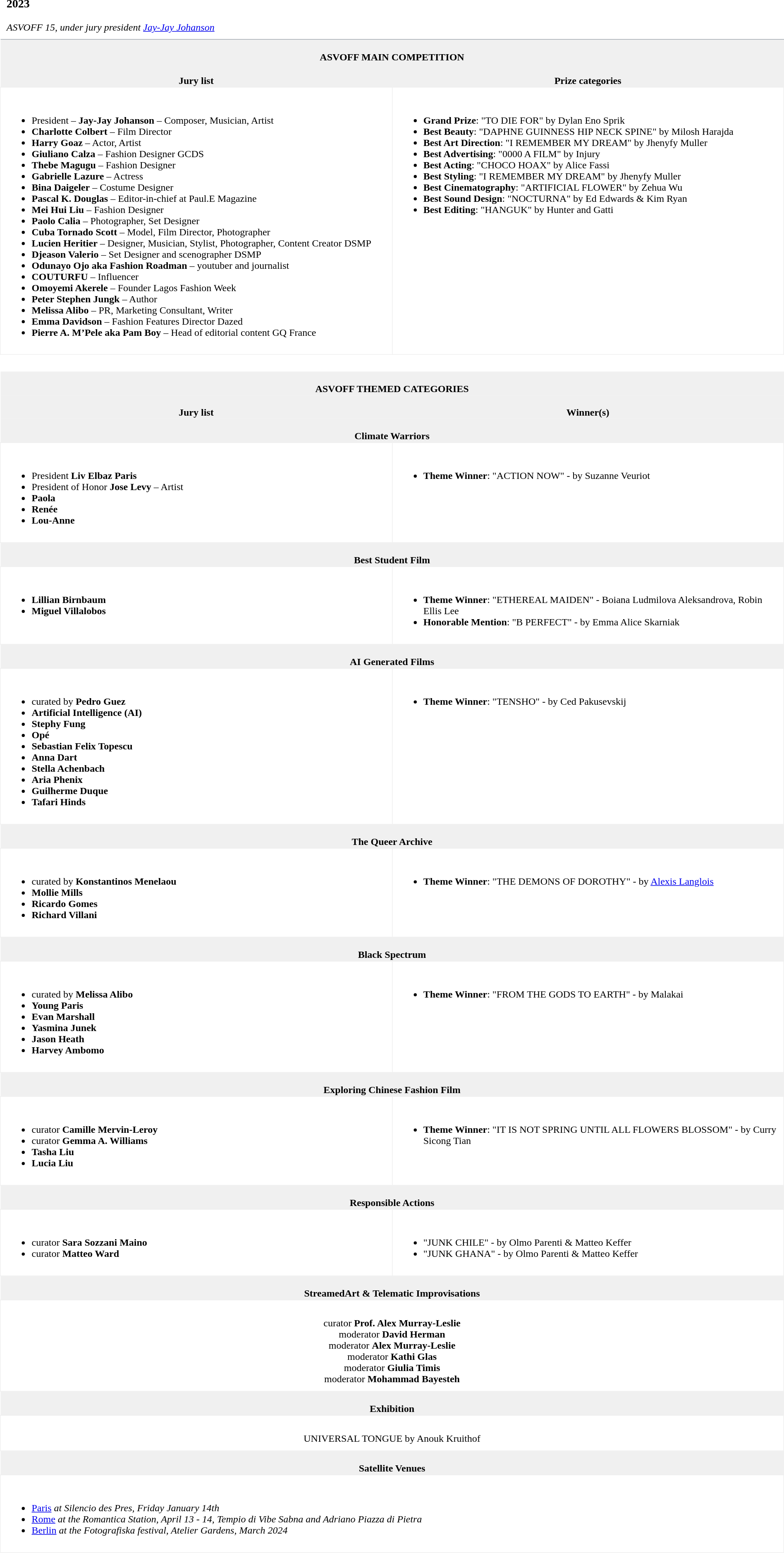<table style="border-collapse:collapse;width:100%;margin-bottom:25px;">
<tr>
<td colspan="2" style="padding:10px;vertical-align:top;border-bottom:1px solid #a2a9b1;"><br><h3>2023</h3><em>ASVOFF 15, under jury president <a href='#'>Jay-Jay Johanson</a></em></td>
</tr>
<tr>
<th colspan="2"  style="background-color:#f0f0f0;text-align:center;"><br><strong>ASVOFF MAIN COMPETITION</strong></th>
</tr>
<tr>
<th style="text-align: center;width:50%;background-color:#f0f0f0;"><br><strong>Jury list</strong></th>
<th style="text-align: center;width:50%;background-color:#f0f0f0;"><br>Prize categories</th>
</tr>
<tr>
<td style="padding:10px;vertical-align:top;border:1px solid #f0f0f0;"><br><ul><li>President – <strong>Jay-Jay Johanson</strong> – Composer, Musician, Artist</li><li><strong>Charlotte Colbert</strong> – Film Director</li><li><strong>Harry Goaz</strong> – Actor, Artist</li><li><strong>Giuliano Calza</strong> – Fashion Designer GCDS</li><li><strong>Thebe Magugu</strong> – Fashion Designer</li><li><strong>Gabrielle Lazure</strong> – Actress</li><li><strong>Bina Daigeler</strong> – Costume Designer</li><li><strong>Pascal K. Douglas</strong> – Editor-in-chief at Paul.E Magazine</li><li><strong>Mei Hui Liu</strong> – Fashion Designer</li><li><strong>Paolo Calia</strong> – Photographer, Set Designer</li><li><strong>Cuba Tornado Scott</strong> – Model, Film Director, Photographer</li><li><strong>Lucien Heritier</strong> – Designer, Musician, Stylist, Photographer, Content Creator DSMP</li><li><strong>Djeason Valerio</strong> – Set Designer and scenographer DSMP</li><li><strong>Odunayo Ojo aka Fashion Roadman</strong> – youtuber and journalist</li><li><strong>COUTURFU</strong> – Influencer</li><li><strong>Omoyemi Akerele</strong> – Founder Lagos Fashion Week</li><li><strong>Peter Stephen Jungk</strong> – Author</li><li><strong>Melissa Alibo</strong> – PR, Marketing Consultant, Writer</li><li><strong>Emma Davidson</strong> – Fashion Features Director Dazed</li><li><strong>Pierre A. M’Pele aka Pam Boy</strong> – Head of editorial content GQ France</li></ul></td>
<td style="padding:10px;vertical-align:top;border:1px solid #f0f0f0;"><br><ul><li><strong>Grand Prize</strong>: "TO DIE FOR" by Dylan Eno Sprik</li><li><strong>Best Beauty</strong>: "DAPHNE GUINNESS HIP NECK SPINE" by Milosh Harajda</li><li><strong>Best Art Direction</strong>: "I REMEMBER MY DREAM" by Jhenyfy Muller</li><li><strong>Best Advertising</strong>: "0000 A FILM" by Injury</li><li><strong>Best Acting</strong>: "CHOCO HOAX" by Alice Fassi</li><li><strong>Best Styling</strong>: "I REMEMBER MY DREAM" by Jhenyfy Muller</li><li><strong>Best Cinematography</strong>: "ARTIFICIAL FLOWER" by Zehua Wu</li><li><strong>Best Sound Design</strong>: "NOCTURNA" by Ed Edwards & Kim Ryan</li><li><strong>Best Editing</strong>: "HANGUK" by Hunter and Gatti</li></ul></td>
</tr>
<tr>
<th colspan="2" style="height:25px;"></th>
</tr>
<tr>
<th colspan="2"  style="background-color:#f0f0f0;text-align:center;"><br><strong>ASVOFF THEMED CATEGORIES</strong></th>
</tr>
<tr>
<th style="text-align: center;width:50%;background-color:#f0f0f0;"><br><strong>Jury list</strong></th>
<th style="text-align: center;width:50%;background-color:#f0f0f0;"><br>Winner(s)</th>
</tr>
<tr>
<th colspan="2"  style="background-color:#f0f0f0;text-align:center;"><br><strong>Climate Warriors</strong></th>
</tr>
<tr>
<td style="padding:10px;vertical-align:top;border:1px solid #f0f0f0;"><br><ul><li>President <strong>Liv Elbaz Paris</strong></li><li>President of Honor <strong>Jose Levy</strong> – Artist</li><li><strong>Paola</strong></li><li><strong>Renée</strong></li><li><strong>Lou-Anne</strong></li></ul></td>
<td style="padding:10px;vertical-align:top;border:1px solid #f0f0f0;"><br><ul><li><strong>Theme Winner</strong>: "ACTION NOW" - by Suzanne Veuriot</li></ul></td>
</tr>
<tr>
<th colspan="2"  style="background-color:#f0f0f0;text-align:center;"><br><strong>Best Student Film</strong></th>
</tr>
<tr>
<td style="padding:10px;vertical-align:top;border:1px solid #f0f0f0;"><br><ul><li><strong>Lillian Birnbaum</strong></li><li><strong>Miguel Villalobos</strong></li></ul></td>
<td style="padding:10px;vertical-align:top;border:1px solid #f0f0f0;"><br><ul><li><strong>Theme Winner</strong>: "ETHEREAL MAIDEN" - Boiana Ludmilova Aleksandrova, Robin Ellis Lee</li><li><strong>Honorable Mention</strong>: "B PERFECT" - by Emma Alice Skarniak</li></ul></td>
</tr>
<tr>
<th colspan="2"  style="background-color:#f0f0f0;text-align:center;"><br><strong>AI Generated Films</strong></th>
</tr>
<tr>
<td style="padding:10px;vertical-align:top;border:1px solid #f0f0f0;"><br><ul><li>curated by <strong>Pedro Guez</strong></li><li><strong>Artificial Intelligence (AI)</strong></li><li><strong>Stephy Fung</strong></li><li><strong>Opé</strong></li><li><strong>Sebastian Felix Topescu</strong></li><li><strong>Anna Dart</strong></li><li><strong>Stella Achenbach</strong></li><li><strong>Aria Phenix</strong></li><li><strong>Guilherme Duque</strong></li><li><strong>Tafari Hinds</strong></li></ul></td>
<td style="padding:10px;vertical-align:top;border:1px solid #f0f0f0;"><br><ul><li><strong>Theme Winner</strong>: "TENSHO" - by Ced Pakusevskij</li></ul></td>
</tr>
<tr>
<th colspan="2"  style="background-color:#f0f0f0;text-align:center;"><br><strong>The Queer Archive</strong></th>
</tr>
<tr>
<td style="padding:10px;vertical-align:top;border:1px solid #f0f0f0;"><br><ul><li>curated by <strong>Konstantinos Menelaou</strong></li><li><strong>Mollie Mills</strong></li><li><strong>Ricardo Gomes</strong></li><li><strong>Richard Villani</strong></li></ul></td>
<td style="padding:10px;vertical-align:top;border:1px solid #f0f0f0;"><br><ul><li><strong>Theme Winner</strong>: "THE DEMONS OF DOROTHY" - by <a href='#'>Alexis Langlois</a></li></ul></td>
</tr>
<tr>
<th colspan="2"  style="background-color:#f0f0f0;text-align:center;"><br><strong>Black Spectrum</strong></th>
</tr>
<tr>
<td style="padding:10px;vertical-align:top;border:1px solid #f0f0f0;"><br><ul><li>curated by <strong>Melissa Alibo</strong></li><li><strong>Young Paris</strong></li><li><strong>Evan Marshall</strong></li><li><strong>Yasmina Junek</strong></li><li><strong>Jason Heath</strong></li><li><strong>Harvey Ambomo</strong></li></ul></td>
<td style="padding:10px;vertical-align:top;border:1px solid #f0f0f0;"><br><ul><li><strong>Theme Winner</strong>: "FROM THE GODS TO EARTH" - by Malakai</li></ul></td>
</tr>
<tr>
<th colspan="2"  style="background-color:#f0f0f0;text-align:center;"><br><strong>Exploring Chinese Fashion Film</strong></th>
</tr>
<tr>
<td style="padding:10px;vertical-align:top;border:1px solid #f0f0f0;"><br><ul><li>curator <strong>Camille Mervin-Leroy</strong></li><li>curator <strong>Gemma A. Williams</strong></li><li><strong>Tasha Liu</strong></li><li><strong>Lucia Liu</strong></li></ul></td>
<td style="padding:10px;vertical-align:top;border:1px solid #f0f0f0;"><br><ul><li><strong>Theme Winner</strong>: "IT IS NOT SPRING UNTIL ALL FLOWERS BLOSSOM" - by Curry Sicong Tian</li></ul></td>
</tr>
<tr>
<th colspan="2"  style="background-color:#f0f0f0;text-align:center;"><br><strong>Responsible Actions</strong></th>
</tr>
<tr>
<td style="padding:10px;vertical-align:top;border:1px solid #f0f0f0;"><br><ul><li>curator <strong>Sara Sozzani Maino</strong></li><li>curator <strong>Matteo Ward</strong></li></ul></td>
<td style="padding:10px;vertical-align:top;border:1px solid #f0f0f0;"><br><ul><li>"JUNK CHILE" - by Olmo Parenti & Matteo Keffer</li><li>"JUNK GHANA" - by Olmo Parenti & Matteo Keffer</li></ul></td>
</tr>
<tr>
<th colspan="2"  style="background-color:#f0f0f0;text-align:center;"><br><strong>StreamedArt & Telematic Improvisations</strong></th>
</tr>
<tr>
<td colspan="2" style="padding:10px;vertical-align:top;border:1px solid #f0f0f0;text-align:center;"><br>curator <strong>Prof. Alex Murray-Leslie</strong><br>
moderator <strong>David Herman</strong><br>
moderator <strong>Alex Murray-Leslie</strong><br>
moderator <strong>Kathi Glas</strong><br>
moderator <strong>Giulia Timis</strong><br>
moderator <strong>Mohammad Bayesteh</strong><br></td>
</tr>
<tr>
<th colspan="2"  style="background-color:#f0f0f0;text-align:center;"><br><strong>Exhibition</strong></th>
</tr>
<tr>
<td colspan="2" style="padding:10px;vertical-align:top;border:1px solid #f0f0f0;text-align:center;"><br>UNIVERSAL TONGUE by Anouk Kruithof</td>
</tr>
<tr>
<th colspan="2"  style="background-color:#f0f0f0;"><br><strong>Satellite Venues</strong></th>
</tr>
<tr>
<td colspan="2" style="padding:10px;vertical-align:top;border:1px solid #f0f0f0;"><br><ul><li><a href='#'>Paris</a> <em>at Silencio des Pres, Friday January 14th</em></li><li><a href='#'>Rome</a> <em>at the Romantica Station, April 13 - 14, Tempio di Vibe Sabna and Adriano Piazza di Pietra</em></li><li><a href='#'>Berlin</a> <em>at the Fotografiska festival, Atelier Gardens, March 2024</em></li></ul></td>
</tr>
</table>
